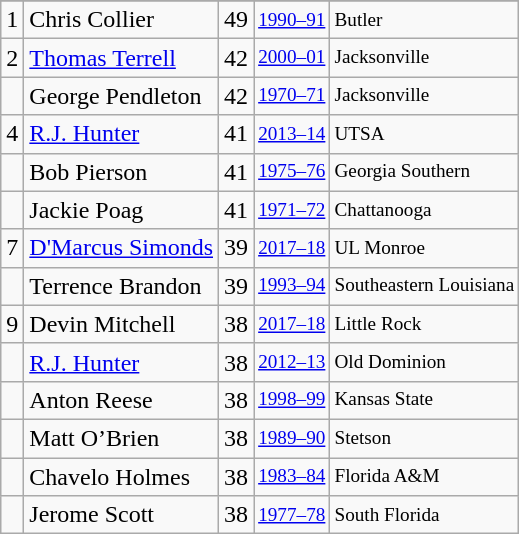<table class="wikitable">
<tr>
</tr>
<tr>
<td>1</td>
<td>Chris Collier</td>
<td>49</td>
<td style="font-size:80%;"><a href='#'>1990–91</a></td>
<td style="font-size:80%;">Butler</td>
</tr>
<tr>
<td>2</td>
<td><a href='#'>Thomas Terrell</a></td>
<td>42</td>
<td style="font-size:80%;"><a href='#'>2000–01</a></td>
<td style="font-size:80%;">Jacksonville</td>
</tr>
<tr>
<td></td>
<td>George Pendleton</td>
<td>42</td>
<td style="font-size:80%;"><a href='#'>1970–71</a></td>
<td style="font-size:80%;">Jacksonville</td>
</tr>
<tr>
<td>4</td>
<td><a href='#'>R.J. Hunter</a></td>
<td>41</td>
<td style="font-size:80%;"><a href='#'>2013–14</a></td>
<td style="font-size:80%;">UTSA</td>
</tr>
<tr>
<td></td>
<td>Bob Pierson</td>
<td>41</td>
<td style="font-size:80%;"><a href='#'>1975–76</a></td>
<td style="font-size:80%;">Georgia Southern</td>
</tr>
<tr>
<td></td>
<td>Jackie Poag</td>
<td>41</td>
<td style="font-size:80%;"><a href='#'>1971–72</a></td>
<td style="font-size:80%;">Chattanooga</td>
</tr>
<tr>
<td>7</td>
<td><a href='#'>D'Marcus Simonds</a></td>
<td>39</td>
<td style="font-size:80%;"><a href='#'>2017–18</a></td>
<td style="font-size:80%;">UL Monroe</td>
</tr>
<tr>
<td></td>
<td>Terrence Brandon</td>
<td>39</td>
<td style="font-size:80%;"><a href='#'>1993–94</a></td>
<td style="font-size:80%;">Southeastern Louisiana</td>
</tr>
<tr>
<td>9</td>
<td>Devin Mitchell</td>
<td>38</td>
<td style="font-size:80%;"><a href='#'>2017–18</a></td>
<td style="font-size:80%;">Little Rock</td>
</tr>
<tr>
<td></td>
<td><a href='#'>R.J. Hunter</a></td>
<td>38</td>
<td style="font-size:80%;"><a href='#'>2012–13</a></td>
<td style="font-size:80%;">Old Dominion</td>
</tr>
<tr>
<td></td>
<td>Anton Reese</td>
<td>38</td>
<td style="font-size:80%;"><a href='#'>1998–99</a></td>
<td style="font-size:80%;">Kansas State</td>
</tr>
<tr>
<td></td>
<td>Matt O’Brien</td>
<td>38</td>
<td style="font-size:80%;"><a href='#'>1989–90</a></td>
<td style="font-size:80%;">Stetson</td>
</tr>
<tr>
<td></td>
<td>Chavelo Holmes</td>
<td>38</td>
<td style="font-size:80%;"><a href='#'>1983–84</a></td>
<td style="font-size:80%;">Florida A&M</td>
</tr>
<tr>
<td></td>
<td>Jerome Scott</td>
<td>38</td>
<td style="font-size:80%;"><a href='#'>1977–78</a></td>
<td style="font-size:80%;">South Florida</td>
</tr>
</table>
